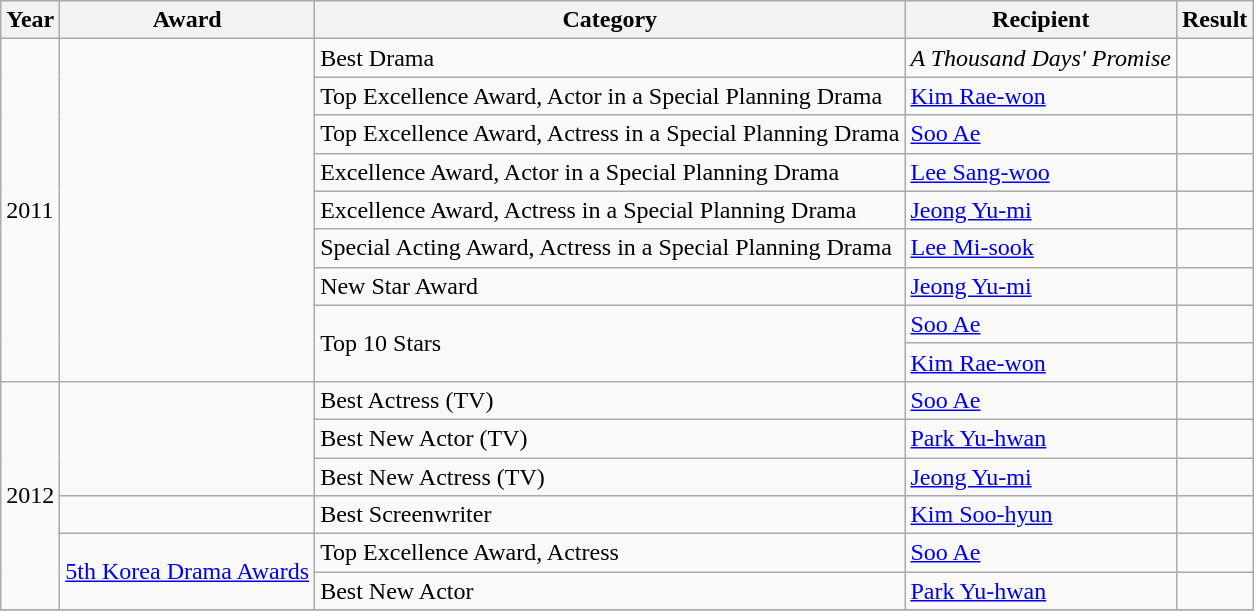<table class="wikitable">
<tr>
<th>Year</th>
<th>Award</th>
<th>Category</th>
<th>Recipient</th>
<th>Result</th>
</tr>
<tr>
<td rowspan=9>2011</td>
<td rowspan=9></td>
<td>Best Drama</td>
<td><em>A Thousand Days' Promise</em></td>
<td></td>
</tr>
<tr>
<td>Top Excellence Award, Actor in a Special Planning Drama</td>
<td><a href='#'>Kim Rae-won</a></td>
<td></td>
</tr>
<tr>
<td>Top Excellence Award, Actress in a Special Planning Drama</td>
<td><a href='#'>Soo Ae</a></td>
<td></td>
</tr>
<tr>
<td>Excellence Award, Actor in a Special Planning Drama</td>
<td><a href='#'>Lee Sang-woo</a></td>
<td></td>
</tr>
<tr>
<td>Excellence Award, Actress in a Special Planning Drama</td>
<td><a href='#'>Jeong Yu-mi</a></td>
<td></td>
</tr>
<tr>
<td>Special Acting Award, Actress in a Special Planning Drama</td>
<td><a href='#'>Lee Mi-sook</a></td>
<td></td>
</tr>
<tr>
<td>New Star Award</td>
<td><a href='#'>Jeong Yu-mi</a></td>
<td></td>
</tr>
<tr>
<td rowspan=2>Top 10 Stars</td>
<td><a href='#'>Soo Ae</a></td>
<td></td>
</tr>
<tr>
<td><a href='#'>Kim Rae-won</a></td>
<td></td>
</tr>
<tr>
<td rowspan=6>2012</td>
<td rowspan=3></td>
<td>Best Actress (TV)</td>
<td><a href='#'>Soo Ae</a></td>
<td></td>
</tr>
<tr>
<td>Best New Actor (TV)</td>
<td><a href='#'>Park Yu-hwan</a></td>
<td></td>
</tr>
<tr>
<td>Best New Actress (TV)</td>
<td><a href='#'>Jeong Yu-mi</a></td>
<td></td>
</tr>
<tr>
<td></td>
<td>Best Screenwriter</td>
<td><a href='#'>Kim Soo-hyun</a></td>
<td></td>
</tr>
<tr>
<td rowspan=2 style="text-align:center;"><a href='#'>5th Korea Drama Awards</a></td>
<td>Top Excellence Award, Actress</td>
<td><a href='#'>Soo Ae</a></td>
<td></td>
</tr>
<tr>
<td>Best New Actor</td>
<td><a href='#'>Park Yu-hwan</a></td>
<td></td>
</tr>
<tr>
</tr>
</table>
